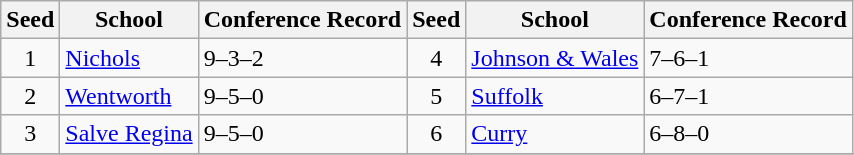<table class="wikitable">
<tr>
<th>Seed</th>
<th>School</th>
<th>Conference Record</th>
<th>Seed</th>
<th>School</th>
<th>Conference Record</th>
</tr>
<tr>
<td align=center>1</td>
<td><a href='#'>Nichols</a></td>
<td>9–3–2</td>
<td align=center>4</td>
<td><a href='#'>Johnson & Wales</a></td>
<td>7–6–1</td>
</tr>
<tr>
<td align=center>2</td>
<td><a href='#'>Wentworth</a></td>
<td>9–5–0</td>
<td align=center>5</td>
<td><a href='#'>Suffolk</a></td>
<td>6–7–1</td>
</tr>
<tr>
<td align=center>3</td>
<td><a href='#'>Salve Regina</a></td>
<td>9–5–0</td>
<td align=center>6</td>
<td><a href='#'>Curry</a></td>
<td>6–8–0</td>
</tr>
<tr>
</tr>
</table>
